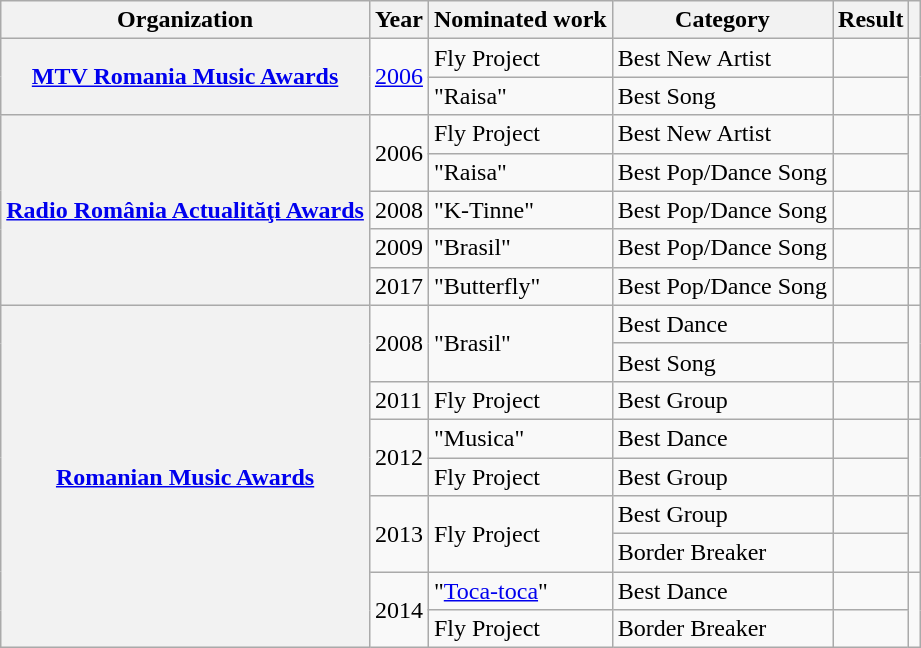<table class="wikitable plainrowheaders sortable">
<tr>
<th scope="col">Organization</th>
<th scope="col">Year</th>
<th scope="col">Nominated work</th>
<th scope="col">Category</th>
<th scope="col">Result</th>
<th scope="col" class="unsortable"></th>
</tr>
<tr>
<th scope="row" rowspan="2"><a href='#'>MTV Romania Music Awards</a></th>
<td rowspan="2"><a href='#'>2006</a></td>
<td>Fly Project</td>
<td>Best New Artist</td>
<td></td>
<td rowspan="2" align="center"></td>
</tr>
<tr>
<td>"Raisa"</td>
<td>Best Song</td>
<td></td>
</tr>
<tr>
<th scope="row" rowspan="5"><a href='#'>Radio România Actualităţi Awards</a></th>
<td rowspan="2">2006</td>
<td>Fly Project</td>
<td>Best New Artist</td>
<td></td>
<td rowspan="2" align="center"></td>
</tr>
<tr>
<td>"Raisa"</td>
<td>Best Pop/Dance Song</td>
<td></td>
</tr>
<tr>
<td>2008</td>
<td>"K-Tinne"</td>
<td>Best Pop/Dance Song</td>
<td></td>
<td align="center"></td>
</tr>
<tr>
<td>2009</td>
<td>"Brasil"</td>
<td>Best Pop/Dance Song</td>
<td></td>
<td align="center"></td>
</tr>
<tr>
<td>2017</td>
<td>"Butterfly"</td>
<td>Best Pop/Dance Song</td>
<td></td>
<td align="center"></td>
</tr>
<tr>
<th scope="row" rowspan="9"><a href='#'>Romanian Music Awards</a></th>
<td rowspan="2">2008</td>
<td rowspan="2">"Brasil"</td>
<td>Best Dance</td>
<td></td>
<td rowspan="2" align="center"></td>
</tr>
<tr>
<td>Best Song</td>
<td></td>
</tr>
<tr>
<td>2011</td>
<td>Fly Project</td>
<td>Best Group</td>
<td></td>
<td align="center"></td>
</tr>
<tr>
<td rowspan="2">2012</td>
<td>"Musica"</td>
<td>Best Dance</td>
<td></td>
<td rowspan="2" align="center"></td>
</tr>
<tr>
<td>Fly Project</td>
<td>Best Group</td>
<td></td>
</tr>
<tr>
<td rowspan="2">2013</td>
<td rowspan="2">Fly Project</td>
<td>Best Group</td>
<td></td>
<td rowspan="2" align="center"><br></td>
</tr>
<tr>
<td>Border Breaker</td>
<td></td>
</tr>
<tr>
<td rowspan="2">2014</td>
<td>"<a href='#'>Toca-toca</a>"</td>
<td>Best Dance</td>
<td></td>
<td rowspan="2" align="center"></td>
</tr>
<tr>
<td>Fly Project</td>
<td>Border Breaker</td>
<td></td>
</tr>
</table>
